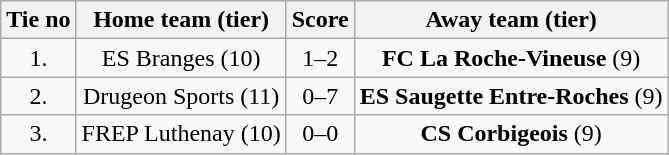<table class="wikitable" style="text-align: center">
<tr>
<th>Tie no</th>
<th>Home team (tier)</th>
<th>Score</th>
<th>Away team (tier)</th>
</tr>
<tr>
<td>1.</td>
<td>ES Branges (10)</td>
<td>1–2</td>
<td><strong>FC La Roche-Vineuse</strong> (9)</td>
</tr>
<tr>
<td>2.</td>
<td>Drugeon Sports (11)</td>
<td>0–7</td>
<td><strong>ES Saugette Entre-Roches</strong> (9)</td>
</tr>
<tr>
<td>3.</td>
<td>FREP Luthenay (10)</td>
<td>0–0 </td>
<td><strong>CS Corbigeois</strong> (9)</td>
</tr>
</table>
